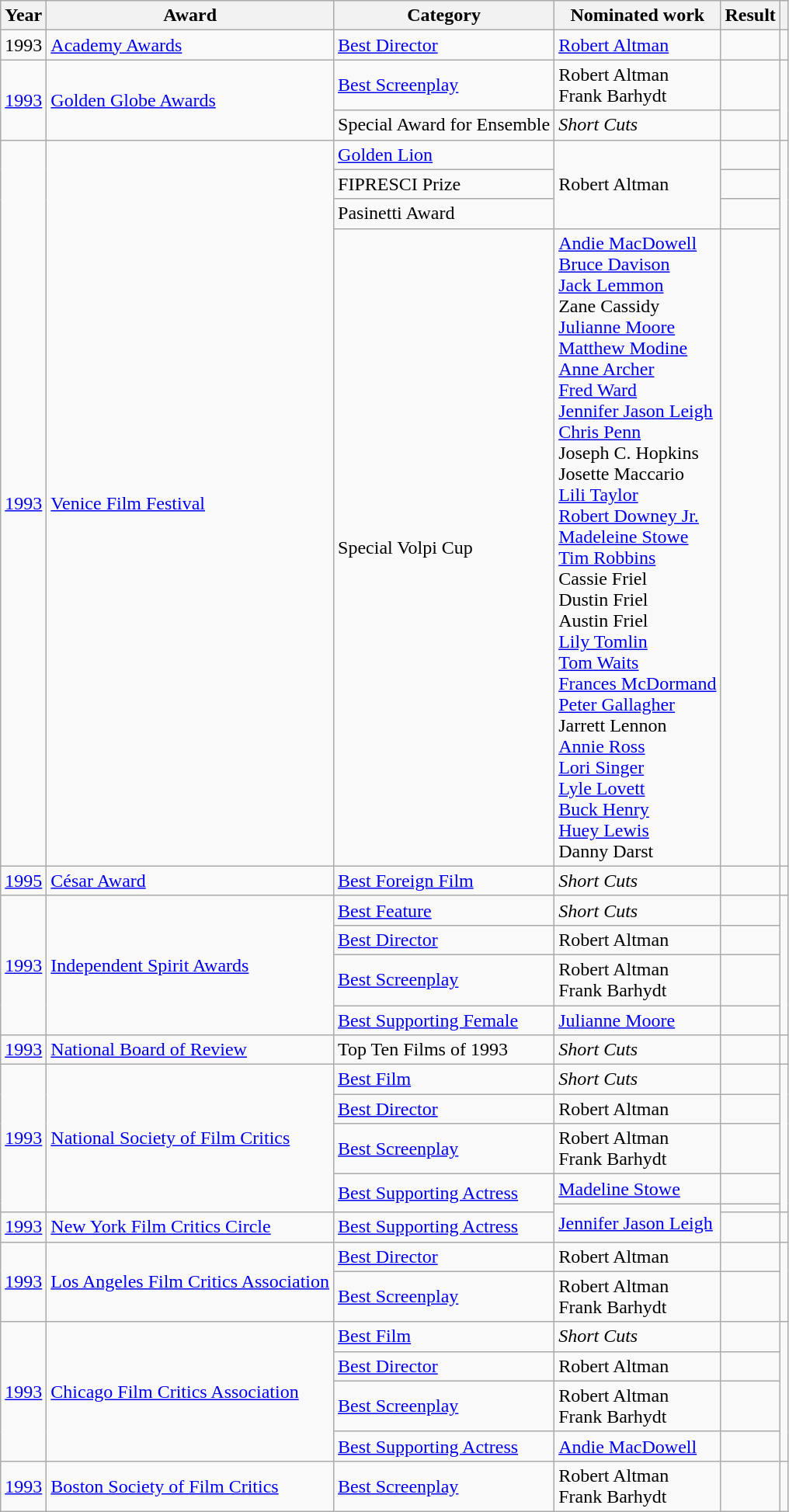<table class="wikitable sortable">
<tr>
<th>Year</th>
<th>Award</th>
<th>Category</th>
<th>Nominated work</th>
<th>Result</th>
<th></th>
</tr>
<tr>
<td>1993</td>
<td><a href='#'>Academy Awards</a></td>
<td><a href='#'>Best Director</a></td>
<td><a href='#'>Robert Altman</a></td>
<td></td>
<td></td>
</tr>
<tr>
<td rowspan=2><a href='#'>1993</a></td>
<td rowspan=2><a href='#'>Golden Globe Awards</a></td>
<td><a href='#'>Best Screenplay</a></td>
<td>Robert Altman <br> Frank Barhydt</td>
<td></td>
<td rowspan=2></td>
</tr>
<tr>
<td>Special Award for Ensemble</td>
<td><em>Short Cuts</em></td>
<td></td>
</tr>
<tr>
<td rowspan=4><a href='#'>1993</a></td>
<td rowspan=4><a href='#'>Venice Film Festival</a></td>
<td><a href='#'>Golden Lion</a></td>
<td rowspan=3>Robert Altman</td>
<td></td>
<td rowspan=4></td>
</tr>
<tr>
<td>FIPRESCI Prize</td>
<td></td>
</tr>
<tr>
<td>Pasinetti Award</td>
<td></td>
</tr>
<tr>
<td>Special Volpi Cup</td>
<td><a href='#'>Andie MacDowell</a> <br> <a href='#'>Bruce Davison</a> <br> <a href='#'>Jack Lemmon</a> <br> Zane Cassidy <br> <a href='#'>Julianne Moore</a> <br> <a href='#'>Matthew Modine</a> <br> <a href='#'>Anne Archer</a> <br> <a href='#'>Fred Ward</a> <br> <a href='#'>Jennifer Jason Leigh</a> <br> <a href='#'>Chris Penn</a> <br> Joseph C. Hopkins <br> Josette Maccario <br> <a href='#'>Lili Taylor</a> <br> <a href='#'>Robert Downey Jr.</a> <br> <a href='#'>Madeleine Stowe</a> <br> <a href='#'>Tim Robbins</a> <br> Cassie Friel <br> Dustin Friel <br> Austin Friel <br> <a href='#'>Lily Tomlin</a> <br> <a href='#'>Tom Waits</a> <br> <a href='#'>Frances McDormand</a> <br> <a href='#'>Peter Gallagher</a> <br> Jarrett Lennon <br> <a href='#'>Annie Ross</a> <br> <a href='#'>Lori Singer</a> <br> <a href='#'>Lyle Lovett</a> <br> <a href='#'>Buck Henry</a> <br> <a href='#'>Huey Lewis</a> <br> Danny Darst</td>
<td></td>
</tr>
<tr>
<td><a href='#'>1995</a></td>
<td><a href='#'>César Award</a></td>
<td><a href='#'>Best Foreign Film</a></td>
<td><em>Short Cuts</em></td>
<td></td>
<td></td>
</tr>
<tr>
<td rowspan=4><a href='#'>1993</a></td>
<td rowspan=4><a href='#'>Independent Spirit Awards</a></td>
<td><a href='#'>Best Feature</a></td>
<td><em>Short Cuts</em></td>
<td></td>
<td rowspan=4></td>
</tr>
<tr>
<td><a href='#'>Best Director</a></td>
<td>Robert Altman</td>
<td></td>
</tr>
<tr>
<td><a href='#'>Best Screenplay</a></td>
<td>Robert Altman <br> Frank Barhydt</td>
<td></td>
</tr>
<tr>
<td><a href='#'>Best Supporting Female</a></td>
<td><a href='#'>Julianne Moore</a></td>
<td></td>
</tr>
<tr>
<td><a href='#'>1993</a></td>
<td><a href='#'>National Board of Review</a></td>
<td>Top Ten Films of 1993</td>
<td><em>Short Cuts</em></td>
<td></td>
<td></td>
</tr>
<tr>
<td rowspan=5><a href='#'>1993</a></td>
<td rowspan=5><a href='#'>National Society of Film Critics</a></td>
<td><a href='#'>Best Film</a></td>
<td><em>Short Cuts</em></td>
<td></td>
<td rowspan=5></td>
</tr>
<tr>
<td><a href='#'>Best Director</a></td>
<td>Robert Altman</td>
<td></td>
</tr>
<tr>
<td><a href='#'>Best Screenplay</a></td>
<td>Robert Altman <br> Frank Barhydt</td>
<td></td>
</tr>
<tr>
<td rowspan=2><a href='#'>Best Supporting Actress</a></td>
<td><a href='#'>Madeline Stowe</a></td>
<td></td>
</tr>
<tr>
<td rowspan=2><a href='#'>Jennifer Jason Leigh</a></td>
<td></td>
</tr>
<tr>
<td><a href='#'>1993</a></td>
<td><a href='#'>New York Film Critics Circle</a></td>
<td><a href='#'>Best Supporting Actress</a></td>
<td></td>
<td></td>
</tr>
<tr>
<td rowspan=2><a href='#'>1993</a></td>
<td rowspan=2><a href='#'>Los Angeles Film Critics Association</a></td>
<td><a href='#'>Best Director</a></td>
<td>Robert Altman</td>
<td></td>
<td rowspan=2></td>
</tr>
<tr>
<td><a href='#'>Best Screenplay</a></td>
<td>Robert Altman <br> Frank Barhydt</td>
<td></td>
</tr>
<tr>
<td rowspan=4><a href='#'>1993</a></td>
<td rowspan=4><a href='#'>Chicago Film Critics Association</a></td>
<td><a href='#'>Best Film</a></td>
<td><em>Short Cuts</em></td>
<td></td>
<td rowspan=4></td>
</tr>
<tr>
<td><a href='#'>Best Director</a></td>
<td>Robert Altman</td>
<td></td>
</tr>
<tr>
<td><a href='#'>Best Screenplay</a></td>
<td>Robert Altman <br> Frank Barhydt</td>
<td></td>
</tr>
<tr>
<td><a href='#'>Best Supporting Actress</a></td>
<td><a href='#'>Andie MacDowell</a></td>
<td></td>
</tr>
<tr>
<td><a href='#'>1993</a></td>
<td><a href='#'>Boston Society of Film Critics</a></td>
<td><a href='#'>Best Screenplay</a></td>
<td>Robert Altman <br> Frank Barhydt</td>
<td></td>
<td></td>
</tr>
</table>
